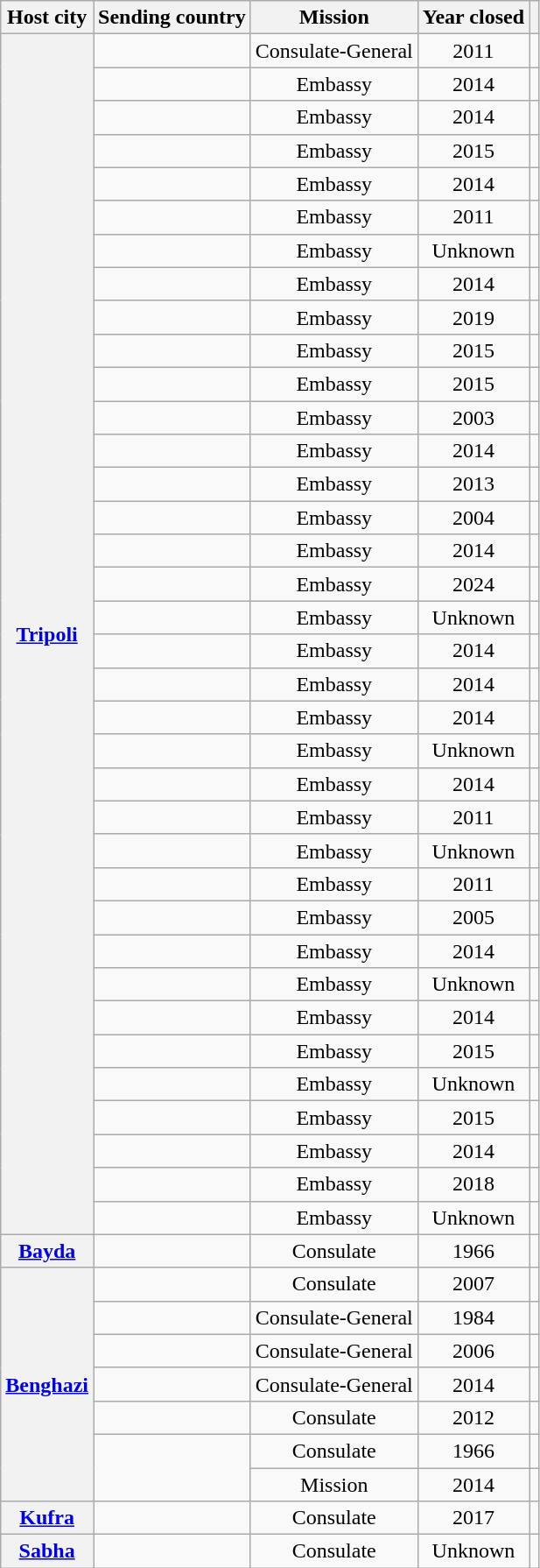<table class="wikitable plainrowheaders">
<tr>
<th scope="col">Host city</th>
<th scope="col">Sending country</th>
<th scope="col">Mission</th>
<th scope="col">Year closed</th>
<th scope="col"></th>
</tr>
<tr>
<th rowspan="36"><a href='#'>Tripoli</a></th>
<td></td>
<td style="text-align:center;">Consulate-General</td>
<td style="text-align:center;">2011</td>
<td style="text-align:center;"></td>
</tr>
<tr>
<td></td>
<td style="text-align:center;">Embassy</td>
<td style="text-align:center;">2014</td>
<td style="text-align:center;"></td>
</tr>
<tr>
<td></td>
<td style="text-align:center;">Embassy</td>
<td style="text-align:center;">2014</td>
<td style="text-align:center;"></td>
</tr>
<tr>
<td></td>
<td style="text-align:center;">Embassy</td>
<td style="text-align:center;">2015</td>
<td style="text-align:center;"></td>
</tr>
<tr>
<td></td>
<td style="text-align:center;">Embassy</td>
<td style="text-align:center;">2014</td>
<td style="text-align:center;"></td>
</tr>
<tr>
<td></td>
<td style="text-align:center;">Embassy</td>
<td style="text-align:center;">2011</td>
<td style="text-align:center;"></td>
</tr>
<tr>
<td></td>
<td style="text-align:center;">Embassy</td>
<td style="text-align:center;">Unknown</td>
<td style="text-align:center;"></td>
</tr>
<tr>
<td></td>
<td style="text-align:center;">Embassy</td>
<td style="text-align:center;">2014</td>
<td style="text-align:center;"></td>
</tr>
<tr>
<td></td>
<td style="text-align:center;">Embassy</td>
<td style="text-align:center;">2019</td>
<td style="text-align:center;"></td>
</tr>
<tr>
<td></td>
<td style="text-align:center;">Embassy</td>
<td style="text-align:center;">2015</td>
<td style="text-align:center;"></td>
</tr>
<tr>
<td></td>
<td style="text-align:center;">Embassy</td>
<td style="text-align:center;">2015</td>
<td style="text-align:center;"></td>
</tr>
<tr>
<td></td>
<td style="text-align:center;">Embassy</td>
<td style="text-align:center;">2003</td>
<td style="text-align:center;"></td>
</tr>
<tr>
<td></td>
<td style="text-align:center;">Embassy</td>
<td style="text-align:center;">2014</td>
<td style="text-align:center;"></td>
</tr>
<tr>
<td></td>
<td style="text-align:center;">Embassy</td>
<td style="text-align:center;">2013</td>
<td style="text-align:center;"></td>
</tr>
<tr>
<td></td>
<td style="text-align:center;">Embassy</td>
<td style="text-align:center;">2004</td>
<td style="text-align:center;"></td>
</tr>
<tr>
<td></td>
<td style="text-align:center;">Embassy</td>
<td style="text-align:center;">2014</td>
<td style="text-align:center;"></td>
</tr>
<tr>
<td></td>
<td style="text-align:center;">Embassy</td>
<td style="text-align:center;">2024</td>
<td style="text-align:center;"></td>
</tr>
<tr>
<td></td>
<td style="text-align:center;">Embassy</td>
<td style="text-align:center;">Unknown</td>
<td style="text-align:center;"></td>
</tr>
<tr>
<td></td>
<td style="text-align:center;">Embassy</td>
<td style="text-align:center;">2014</td>
<td style="text-align:center;"></td>
</tr>
<tr>
<td></td>
<td style="text-align:center;">Embassy</td>
<td style="text-align:center;">2014</td>
<td style="text-align:center;"></td>
</tr>
<tr>
<td></td>
<td style="text-align:center;">Embassy</td>
<td style="text-align:center;">2014</td>
<td style="text-align:center;"></td>
</tr>
<tr>
<td></td>
<td style="text-align:center;">Embassy</td>
<td style="text-align:center;">Unknown</td>
<td style="text-align:center;"></td>
</tr>
<tr>
<td></td>
<td style="text-align:center;">Embassy</td>
<td style="text-align:center;">2014</td>
<td style="text-align:center;"></td>
</tr>
<tr>
<td></td>
<td style="text-align:center;">Embassy</td>
<td style="text-align:center;">2011</td>
<td style="text-align:center;"></td>
</tr>
<tr>
<td></td>
<td style="text-align:center;">Embassy</td>
<td style="text-align:center;">Unknown</td>
<td style="text-align:center;"></td>
</tr>
<tr>
<td></td>
<td style="text-align:center;">Embassy</td>
<td style="text-align:center;">2011</td>
<td style="text-align:center;"></td>
</tr>
<tr>
<td></td>
<td style="text-align:center;">Embassy</td>
<td style="text-align:center;">2005</td>
<td style="text-align:center;"></td>
</tr>
<tr>
<td></td>
<td style="text-align:center;">Embassy</td>
<td style="text-align:center;">2014</td>
<td style="text-align:center;"></td>
</tr>
<tr>
<td></td>
<td style="text-align:center;">Embassy</td>
<td style="text-align:center;">Unknown</td>
<td style="text-align:center;"></td>
</tr>
<tr>
<td></td>
<td style="text-align:center;">Embassy</td>
<td style="text-align:center;">2014</td>
<td style="text-align:center;"></td>
</tr>
<tr>
<td></td>
<td style="text-align:center;">Embassy</td>
<td style="text-align:center;">2015</td>
<td style="text-align:center;"></td>
</tr>
<tr>
<td></td>
<td style="text-align:center;">Embassy</td>
<td style="text-align:center;">Unknown</td>
<td style="text-align:center;"></td>
</tr>
<tr>
<td></td>
<td style="text-align:center;">Embassy</td>
<td style="text-align:center;">2015</td>
<td style="text-align:center;"></td>
</tr>
<tr>
<td></td>
<td style="text-align:center;">Embassy</td>
<td style="text-align:center;">2014</td>
<td style="text-align:center;"></td>
</tr>
<tr>
<td></td>
<td style="text-align:center;">Embassy</td>
<td style="text-align:center;">2018</td>
<td style="text-align:center;"></td>
</tr>
<tr>
<td></td>
<td style="text-align:center;">Embassy</td>
<td style="text-align:center;">Unknown</td>
<td style="text-align:center;"></td>
</tr>
<tr>
<th><a href='#'>Bayda</a></th>
<td></td>
<td style="text-align:center;">Consulate</td>
<td style="text-align:center;">1966</td>
<td style="text-align:center;"></td>
</tr>
<tr>
<th rowspan="7"><a href='#'>Benghazi</a></th>
<td></td>
<td style="text-align:center;">Consulate</td>
<td style="text-align:center;">2007</td>
<td style="text-align:center;"></td>
</tr>
<tr>
<td></td>
<td style="text-align:center;">Consulate-General</td>
<td style="text-align:center;">1984</td>
<td style="text-align:center;"></td>
</tr>
<tr>
<td></td>
<td style="text-align:center;">Consulate-General</td>
<td style="text-align:center;">2006</td>
<td style="text-align:center;"></td>
</tr>
<tr>
<td></td>
<td style="text-align:center;">Consulate-General</td>
<td style="text-align:center;">2014</td>
<td style="text-align:center;"></td>
</tr>
<tr>
<td></td>
<td style="text-align:center;">Consulate</td>
<td style="text-align:center;">2012</td>
<td style="text-align:center;"></td>
</tr>
<tr>
<td rowspan="2"></td>
<td style="text-align:center;">Consulate</td>
<td style="text-align:center;">1966</td>
<td style="text-align:center;"></td>
</tr>
<tr>
<td style="text-align:center;">Mission</td>
<td style="text-align:center;">2014</td>
<td style="text-align:center;"></td>
</tr>
<tr>
<th><a href='#'>Kufra</a></th>
<td></td>
<td style="text-align:center;">Consulate</td>
<td style="text-align:center;">2017</td>
<td style="text-align:center;"></td>
</tr>
<tr>
<th><a href='#'>Sabha</a></th>
<td></td>
<td style="text-align:center;">Consulate</td>
<td style="text-align:center;">Unknown</td>
<td style="text-align:center;"></td>
</tr>
</table>
